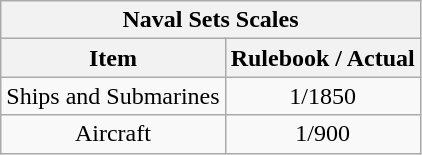<table class="wikitable" style="">
<tr>
<th colspan="2">Naval Sets Scales</th>
</tr>
<tr>
<th>Item</th>
<th>Rulebook / Actual</th>
</tr>
<tr align="center">
<td>Ships and Submarines</td>
<td>1/1850</td>
</tr>
<tr align="center">
<td>Aircraft</td>
<td>1/900</td>
</tr>
</table>
